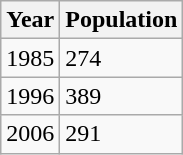<table class="wikitable">
<tr>
<th>Year</th>
<th>Population</th>
</tr>
<tr>
<td>1985</td>
<td>274</td>
</tr>
<tr>
<td>1996</td>
<td>389</td>
</tr>
<tr>
<td>2006</td>
<td>291</td>
</tr>
</table>
